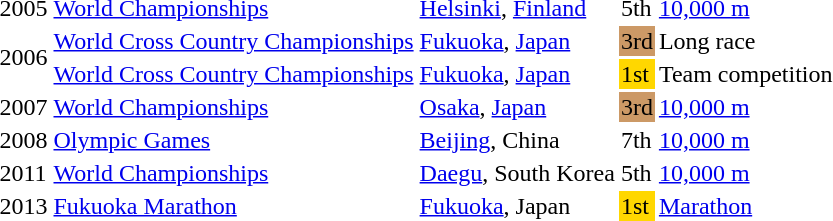<table>
<tr>
<td>2005</td>
<td><a href='#'>World Championships</a></td>
<td><a href='#'>Helsinki</a>, <a href='#'>Finland</a></td>
<td>5th</td>
<td><a href='#'>10,000 m</a></td>
</tr>
<tr>
<td rowspan=2>2006</td>
<td><a href='#'>World Cross Country Championships</a></td>
<td><a href='#'>Fukuoka</a>, <a href='#'>Japan</a></td>
<td bgcolor=cc9966>3rd</td>
<td>Long race</td>
</tr>
<tr>
<td><a href='#'>World Cross Country Championships</a></td>
<td><a href='#'>Fukuoka</a>, <a href='#'>Japan</a></td>
<td bgcolor=gold>1st</td>
<td>Team competition</td>
</tr>
<tr>
<td>2007</td>
<td><a href='#'>World Championships</a></td>
<td><a href='#'>Osaka</a>, <a href='#'>Japan</a></td>
<td bgcolor=cc9966>3rd</td>
<td><a href='#'>10,000 m</a></td>
</tr>
<tr>
<td>2008</td>
<td><a href='#'>Olympic Games</a></td>
<td><a href='#'>Beijing</a>, China</td>
<td>7th</td>
<td><a href='#'>10,000 m</a></td>
</tr>
<tr>
<td>2011</td>
<td><a href='#'>World Championships</a></td>
<td><a href='#'>Daegu</a>, South Korea</td>
<td>5th</td>
<td><a href='#'>10,000 m</a></td>
</tr>
<tr>
<td>2013</td>
<td><a href='#'>Fukuoka Marathon</a></td>
<td><a href='#'>Fukuoka</a>, Japan</td>
<td bgcolor="gold">1st</td>
<td><a href='#'>Marathon</a></td>
</tr>
</table>
